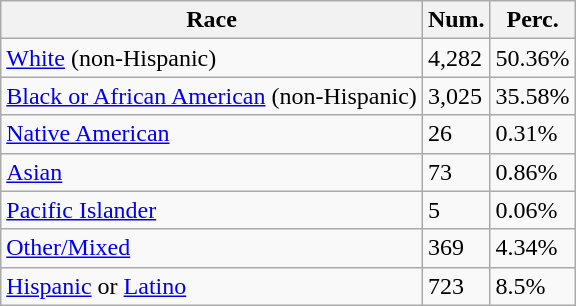<table class="wikitable">
<tr>
<th>Race</th>
<th>Num.</th>
<th>Perc.</th>
</tr>
<tr>
<td><a href='#'>White</a> (non-Hispanic)</td>
<td>4,282</td>
<td>50.36%</td>
</tr>
<tr>
<td><a href='#'>Black or African American</a> (non-Hispanic)</td>
<td>3,025</td>
<td>35.58%</td>
</tr>
<tr>
<td><a href='#'>Native American</a></td>
<td>26</td>
<td>0.31%</td>
</tr>
<tr>
<td><a href='#'>Asian</a></td>
<td>73</td>
<td>0.86%</td>
</tr>
<tr>
<td><a href='#'>Pacific Islander</a></td>
<td>5</td>
<td>0.06%</td>
</tr>
<tr>
<td><a href='#'>Other/Mixed</a></td>
<td>369</td>
<td>4.34%</td>
</tr>
<tr>
<td><a href='#'>Hispanic</a> or <a href='#'>Latino</a></td>
<td>723</td>
<td>8.5%</td>
</tr>
</table>
